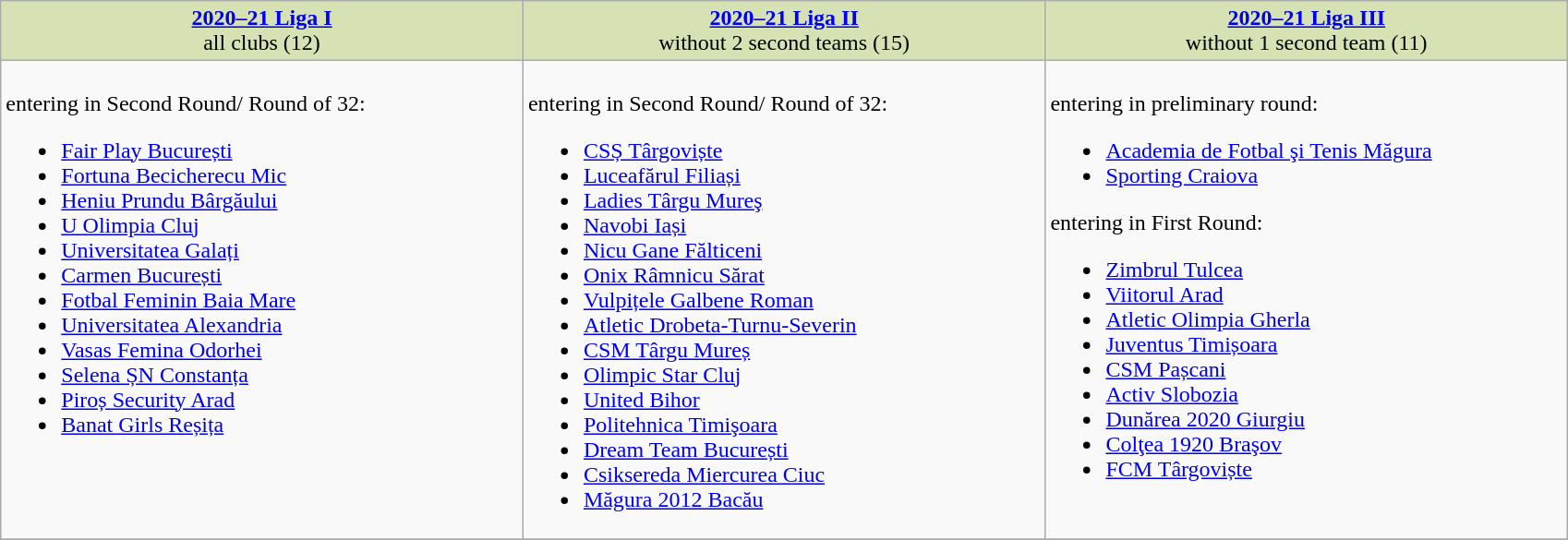<table class="wikitable">
<tr style="vertical-align:top; background:#d6e2b3; text-align:center;">
<td style="width:25%;"><strong><a href='#'>2020–21 Liga I</a></strong><br>all clubs (12)</td>
<td style="width:25%;"><strong><a href='#'>2020–21 Liga II</a></strong><br>without 2 second teams (15)</td>
<td style="width:25%;"><strong><a href='#'>2020–21 Liga III</a></strong><br>without 1 second team (11)</td>
</tr>
<tr valign="top">
<td><br>entering in Second Round/ Round of 32:<ul><li><a href='#'>Fair Play București</a></li><li><a href='#'>Fortuna Becicherecu Mic</a></li><li><a href='#'>Heniu Prundu Bârgăului</a></li><li><a href='#'>U Olimpia Cluj</a></li><li><a href='#'>Universitatea Galați</a></li><li><a href='#'>Carmen București</a></li><li><a href='#'>Fotbal Feminin Baia Mare</a></li><li><a href='#'>Universitatea Alexandria</a></li><li><a href='#'>Vasas Femina Odorhei</a></li><li><a href='#'>Selena ȘN Constanța</a></li><li><a href='#'>Piroș Security Arad</a></li><li><a href='#'>Banat Girls Reșița</a></li></ul></td>
<td><br>entering in Second Round/ Round of 32:<ul><li><a href='#'>CSȘ Târgoviște</a></li><li><a href='#'>Luceafărul Filiași</a></li><li><a href='#'>Ladies Târgu Mureş</a></li><li><a href='#'>Navobi Iași</a></li><li><a href='#'>Nicu Gane Fălticeni</a></li><li><a href='#'>Onix Râmnicu Sărat</a></li><li><a href='#'>Vulpițele Galbene Roman</a></li><li><a href='#'>Atletic Drobeta-Turnu-Severin</a></li><li><a href='#'>CSM Târgu Mureș</a></li><li><a href='#'>Olimpic Star Cluj</a></li><li><a href='#'>United Bihor</a></li><li><a href='#'>Politehnica Timişoara</a></li><li><a href='#'>Dream Team București</a></li><li><a href='#'>Csiksereda Miercurea Ciuc</a></li><li><a href='#'>Măgura 2012 Bacău</a></li></ul></td>
<td><br>entering in preliminary round:<ul><li><a href='#'>Academia de Fotbal şi Tenis Măgura</a></li><li><a href='#'>Sporting Craiova</a></li></ul>entering in First Round:<ul><li><a href='#'>Zimbrul Tulcea</a></li><li><a href='#'>Viitorul Arad</a></li><li><a href='#'>Atletic Olimpia Gherla</a></li><li><a href='#'>Juventus Timișoara</a></li><li><a href='#'>CSM Pașcani</a></li><li><a href='#'>Activ Slobozia</a></li><li><a href='#'>Dunărea 2020 Giurgiu</a></li><li><a href='#'>Colţea 1920 Braşov</a></li><li><a href='#'>FCM Târgoviște</a></li></ul></td>
</tr>
<tr>
</tr>
</table>
